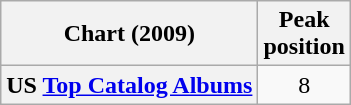<table class="wikitable plainrowheaders">
<tr>
<th>Chart (2009)</th>
<th>Peak<br>position</th>
</tr>
<tr>
<th scope="row">US <a href='#'>Top Catalog Albums</a></th>
<td align="center">8</td>
</tr>
</table>
